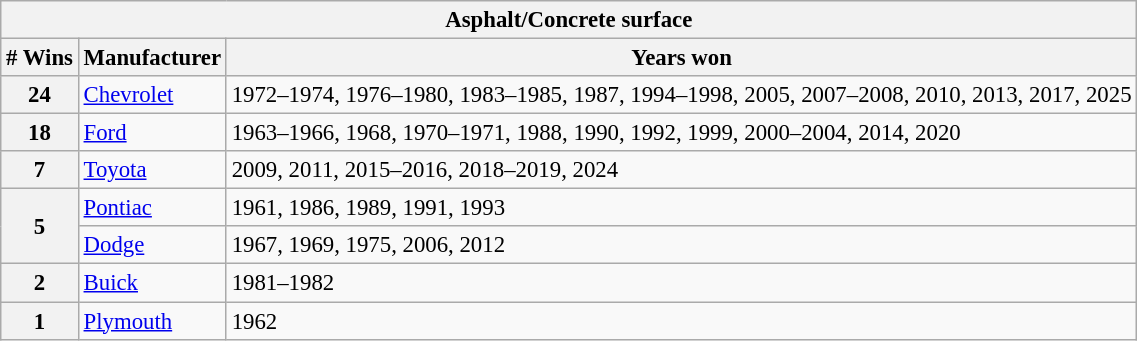<table class="wikitable" style="font-size: 95%;">
<tr>
<th colspan="3">Asphalt/Concrete surface</th>
</tr>
<tr>
<th># Wins</th>
<th>Manufacturer</th>
<th>Years won</th>
</tr>
<tr>
<th>24</th>
<td><a href='#'>Chevrolet</a></td>
<td>1972–1974, 1976–1980, 1983–1985, 1987, 1994–1998, 2005, 2007–2008, 2010, 2013, 2017, 2025</td>
</tr>
<tr>
<th>18</th>
<td><a href='#'>Ford</a></td>
<td>1963–1966, 1968, 1970–1971, 1988, 1990, 1992, 1999, 2000–2004, 2014, 2020</td>
</tr>
<tr>
<th>7</th>
<td><a href='#'>Toyota</a></td>
<td>2009, 2011, 2015–2016, 2018–2019, 2024</td>
</tr>
<tr>
<th rowspan="2">5</th>
<td><a href='#'>Pontiac</a></td>
<td>1961, 1986, 1989, 1991, 1993</td>
</tr>
<tr>
<td><a href='#'>Dodge</a></td>
<td>1967, 1969, 1975, 2006, 2012</td>
</tr>
<tr>
<th>2</th>
<td><a href='#'>Buick</a></td>
<td>1981–1982</td>
</tr>
<tr>
<th>1</th>
<td><a href='#'>Plymouth</a></td>
<td>1962</td>
</tr>
</table>
